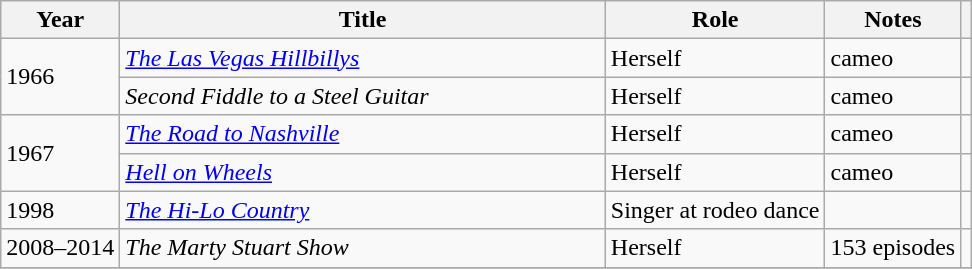<table class="wikitable sortable">
<tr>
<th>Year</th>
<th width=50%>Title</th>
<th>Role</th>
<th class="unsortable">Notes</th>
<th></th>
</tr>
<tr>
<td rowspan="2">1966</td>
<td><em><a href='#'>The Las Vegas Hillbillys</a></em></td>
<td>Herself</td>
<td>cameo</td>
<td align="center"></td>
</tr>
<tr>
<td><em>Second Fiddle to a Steel Guitar</em></td>
<td>Herself</td>
<td>cameo</td>
<td align="center"></td>
</tr>
<tr>
<td rowspan="2">1967</td>
<td><em><a href='#'>The Road to Nashville</a></em></td>
<td>Herself</td>
<td>cameo</td>
<td align="center"></td>
</tr>
<tr>
<td><em><a href='#'>Hell on Wheels</a></em></td>
<td>Herself</td>
<td>cameo</td>
<td align="center"></td>
</tr>
<tr>
<td>1998</td>
<td><em><a href='#'>The Hi-Lo Country</a></em></td>
<td>Singer at rodeo dance</td>
<td></td>
<td align="center"></td>
</tr>
<tr>
<td>2008–2014</td>
<td><em>The Marty Stuart Show</em></td>
<td>Herself</td>
<td>153 episodes</td>
<td align="center"></td>
</tr>
<tr>
</tr>
</table>
